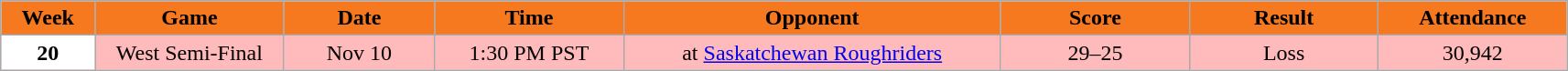<table class="wikitable sortable">
<tr>
<th style="background:#F6791F;color:black;"  width="5%">Week</th>
<th style="background:#F6791F;color:black;"  width="10%">Game</th>
<th style="background:#F6791F;color:black;"  width="8%">Date</th>
<th style="background:#F6791F;color:black;"  width="10%">Time</th>
<th style="background:#F6791F;color:black;"  width="20%">Opponent</th>
<th style="background:#F6791F;color:black;"  width="10%">Score</th>
<th style="background:#F6791F;color:black;"  width="10%">Result</th>
<th style="background:#F6791F;color:black;"  width="10%">Attendance</th>
</tr>
<tr align="center" bgcolor="#ffbbbb">
<td style="text-align:center; background:white;"><span><strong>20</strong></span></td>
<td>West Semi-Final</td>
<td>Nov 10</td>
<td>1:30 PM PST</td>
<td>at <a href='#'>Saskatchewan Roughriders</a></td>
<td>29–25</td>
<td>Loss</td>
<td>30,942</td>
</tr>
</table>
